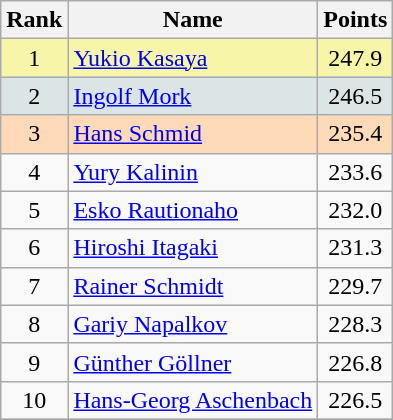<table class="wikitable sortable">
<tr>
<th align=Center>Rank</th>
<th>Name</th>
<th>Points</th>
</tr>
<tr style="background:#F7F6A8">
<td align=center>1</td>
<td> <a href='#'>Yukio Kasaya</a></td>
<td align=center>247.9</td>
</tr>
<tr style="background: #DCE5E5;">
<td align=center>2</td>
<td> <a href='#'>Ingolf Mork</a></td>
<td align=center>246.5</td>
</tr>
<tr style="background: #FFDAB9;">
<td align=center>3</td>
<td> <a href='#'>Hans Schmid</a></td>
<td align=center>235.4</td>
</tr>
<tr>
<td align=center>4</td>
<td> <a href='#'>Yury Kalinin</a></td>
<td align=center>233.6</td>
</tr>
<tr>
<td align=center>5</td>
<td> <a href='#'>Esko Rautionaho</a></td>
<td align=center>232.0</td>
</tr>
<tr>
<td align=center>6</td>
<td> <a href='#'>Hiroshi Itagaki</a></td>
<td align=center>231.3</td>
</tr>
<tr>
<td align=center>7</td>
<td> <a href='#'>Rainer Schmidt</a></td>
<td align=center>229.7</td>
</tr>
<tr>
<td align=center>8</td>
<td> <a href='#'>Gariy Napalkov</a></td>
<td align=center>228.3</td>
</tr>
<tr>
<td align=center>9</td>
<td> <a href='#'>Günther Göllner</a></td>
<td align=center>226.8</td>
</tr>
<tr>
<td align=center>10</td>
<td> <a href='#'>Hans-Georg Aschenbach</a></td>
<td align=center>226.5</td>
</tr>
<tr>
</tr>
</table>
